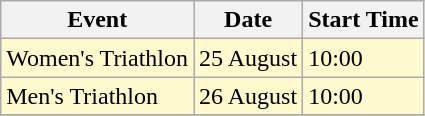<table class="wikitable">
<tr>
<th>Event</th>
<th>Date</th>
<th>Start Time</th>
</tr>
<tr>
<td style=background:lemonchiffon>Women's Triathlon</td>
<td style=background:lemonchiffon>25 August</td>
<td style=background:lemonchiffon>10:00</td>
</tr>
<tr>
<td style=background:lemonchiffon>Men's Triathlon</td>
<td style=background:lemonchiffon>26 August</td>
<td style=background:lemonchiffon>10:00</td>
</tr>
<tr>
</tr>
</table>
